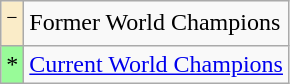<table class="wikitable">
<tr>
<td style="background:#faecc8;"><sup>−</sup></td>
<td>Former World Champions</td>
</tr>
<tr>
<td style="background:#98fb98;">*</td>
<td><a href='#'>Current World Champions</a></td>
</tr>
</table>
